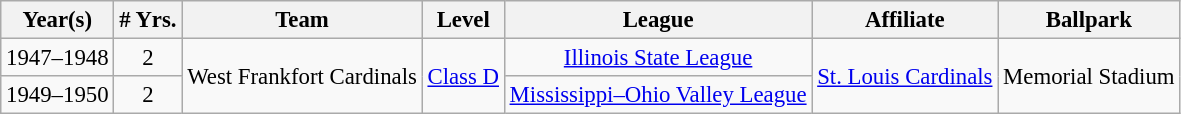<table class="wikitable" style="text-align:center; font-size: 95%;">
<tr>
<th>Year(s)</th>
<th># Yrs.</th>
<th>Team</th>
<th>Level</th>
<th>League</th>
<th>Affiliate</th>
<th>Ballpark</th>
</tr>
<tr>
<td>1947–1948</td>
<td>2</td>
<td rowspan=2>West Frankfort Cardinals</td>
<td rowspan=2><a href='#'>Class D</a></td>
<td><a href='#'>Illinois State League</a></td>
<td rowspan=2><a href='#'>St. Louis Cardinals</a></td>
<td rowspan=2>Memorial Stadium</td>
</tr>
<tr>
<td>1949–1950</td>
<td>2</td>
<td><a href='#'>Mississippi–Ohio Valley League</a></td>
</tr>
</table>
